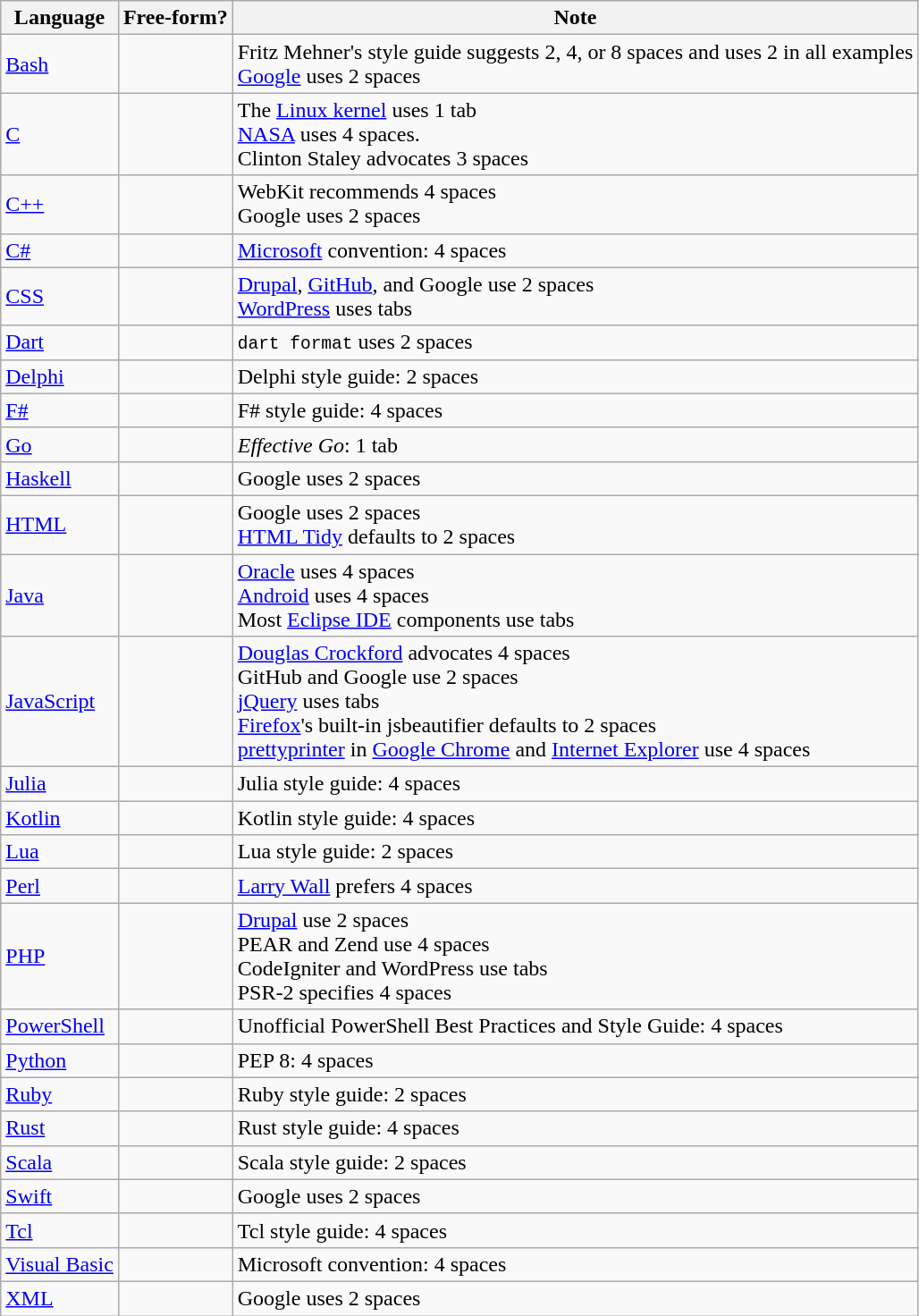<table class="wikitable">
<tr>
<th>Language</th>
<th>Free-form?</th>
<th>Note</th>
</tr>
<tr>
<td><a href='#'>Bash</a></td>
<td></td>
<td>Fritz Mehner's style guide suggests 2, 4, or 8 spaces and uses 2 in all examples<br><a href='#'>Google</a> uses 2 spaces
</td>
</tr>
<tr>
<td><a href='#'>C</a></td>
<td></td>
<td>The <a href='#'>Linux kernel</a> uses 1 tab<br><a href='#'>NASA</a> uses 4 spaces.<br>Clinton Staley advocates 3 spaces</td>
</tr>
<tr>
<td><a href='#'>C++</a></td>
<td></td>
<td>WebKit recommends 4 spaces<br>Google uses 2 spaces</td>
</tr>
<tr>
<td><a href='#'>C#</a></td>
<td></td>
<td><a href='#'>Microsoft</a> convention: 4 spaces</td>
</tr>
<tr>
<td><a href='#'>CSS</a></td>
<td></td>
<td><a href='#'>Drupal</a>, <a href='#'>GitHub</a>, and Google use 2 spaces<br><a href='#'>WordPress</a> uses tabs</td>
</tr>
<tr>
<td><a href='#'>Dart</a></td>
<td></td>
<td><code>dart format</code> uses 2 spaces</td>
</tr>
<tr>
<td><a href='#'>Delphi</a></td>
<td></td>
<td>Delphi style guide: 2 spaces </td>
</tr>
<tr>
<td><a href='#'>F#</a></td>
<td></td>
<td>F# style guide: 4 spaces</td>
</tr>
<tr>
<td><a href='#'>Go</a></td>
<td></td>
<td><em>Effective Go</em>: 1 tab </td>
</tr>
<tr>
<td><a href='#'>Haskell</a></td>
<td></td>
<td>Google uses 2 spaces</td>
</tr>
<tr>
<td><a href='#'>HTML</a></td>
<td></td>
<td>Google uses 2 spaces<br><a href='#'>HTML Tidy</a> defaults to 2 spaces</td>
</tr>
<tr>
<td><a href='#'>Java</a></td>
<td></td>
<td><a href='#'>Oracle</a> uses 4 spaces<br><a href='#'>Android</a> uses 4 spaces<br>Most <a href='#'>Eclipse IDE</a> components use tabs</td>
</tr>
<tr>
<td><a href='#'>JavaScript</a></td>
<td></td>
<td><a href='#'>Douglas Crockford</a> advocates 4 spaces<br>GitHub and Google use 2 spaces<br><a href='#'>jQuery</a> uses tabs<br><a href='#'>Firefox</a>'s built-in jsbeautifier defaults to 2 spaces<br><a href='#'>prettyprinter</a> in <a href='#'>Google Chrome</a> and <a href='#'>Internet Explorer</a> use 4 spaces</td>
</tr>
<tr>
<td><a href='#'>Julia</a></td>
<td></td>
<td>Julia style guide: 4 spaces</td>
</tr>
<tr>
<td><a href='#'>Kotlin</a></td>
<td></td>
<td>Kotlin style guide: 4 spaces</td>
</tr>
<tr>
<td><a href='#'>Lua</a></td>
<td></td>
<td>Lua style guide: 2 spaces</td>
</tr>
<tr>
<td><a href='#'>Perl</a></td>
<td></td>
<td><a href='#'>Larry Wall</a> prefers 4 spaces</td>
</tr>
<tr>
<td><a href='#'>PHP</a></td>
<td></td>
<td><a href='#'>Drupal</a> use 2 spaces<br>PEAR and Zend use 4 spaces<br>CodeIgniter and WordPress use tabs<br>PSR-2 specifies 4 spaces</td>
</tr>
<tr>
<td><a href='#'>PowerShell</a></td>
<td></td>
<td>Unofficial PowerShell Best Practices and Style Guide: 4 spaces</td>
</tr>
<tr>
<td><a href='#'>Python</a></td>
<td></td>
<td>PEP 8: 4 spaces</td>
</tr>
<tr>
<td><a href='#'>Ruby</a></td>
<td></td>
<td>Ruby style guide: 2 spaces </td>
</tr>
<tr>
<td><a href='#'>Rust</a></td>
<td></td>
<td>Rust style guide: 4 spaces </td>
</tr>
<tr>
<td><a href='#'>Scala</a></td>
<td></td>
<td>Scala style guide: 2 spaces </td>
</tr>
<tr>
<td><a href='#'>Swift</a></td>
<td></td>
<td>Google uses 2 spaces</td>
</tr>
<tr>
<td><a href='#'>Tcl</a></td>
<td></td>
<td>Tcl style guide: 4 spaces </td>
</tr>
<tr>
<td><a href='#'>Visual Basic</a></td>
<td></td>
<td>Microsoft convention: 4 spaces </td>
</tr>
<tr>
<td><a href='#'>XML</a></td>
<td></td>
<td>Google uses 2 spaces</td>
</tr>
</table>
